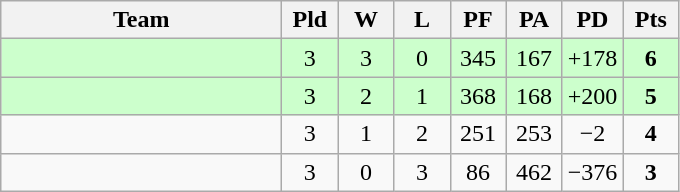<table class=wikitable style="text-align:center">
<tr>
<th width=180>Team</th>
<th width=30>Pld</th>
<th width=30>W</th>
<th width=30>L</th>
<th width=30>PF</th>
<th width=30>PA</th>
<th width=30>PD</th>
<th width=30>Pts</th>
</tr>
<tr align=center bgcolor="#ccffcc">
<td align=left></td>
<td>3</td>
<td>3</td>
<td>0</td>
<td>345</td>
<td>167</td>
<td>+178</td>
<td><strong>6</strong></td>
</tr>
<tr align=center bgcolor="#ccffcc">
<td align=left></td>
<td>3</td>
<td>2</td>
<td>1</td>
<td>368</td>
<td>168</td>
<td>+200</td>
<td><strong>5</strong></td>
</tr>
<tr align=center>
<td align=left></td>
<td>3</td>
<td>1</td>
<td>2</td>
<td>251</td>
<td>253</td>
<td>−2</td>
<td><strong>4</strong></td>
</tr>
<tr align=center>
<td align=left></td>
<td>3</td>
<td>0</td>
<td>3</td>
<td>86</td>
<td>462</td>
<td>−376</td>
<td><strong>3</strong></td>
</tr>
</table>
